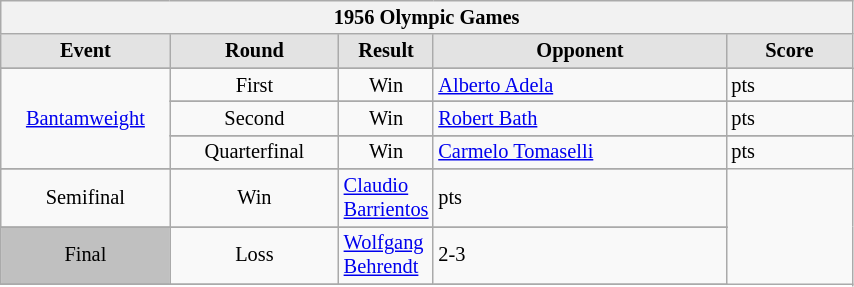<table style='font-size: 85%; text-align: left;' class='wikitable' width='45%'>
<tr>
<th colspan=5>1956 Olympic Games</th>
</tr>
<tr>
<th style='border-style: none none solid solid; background: #e3e3e3; width: 20%'><strong>Event</strong></th>
<th style='border-style: none none solid solid; background: #e3e3e3; width: 20%'><strong>Round</strong></th>
<th style='border-style: none none solid solid; background: #e3e3e3; width: 10%'><strong>Result</strong></th>
<th style='border-style: none none solid solid; background: #e3e3e3; width: 35%'><strong>Opponent</strong></th>
<th style='border-style: none none solid solid; background: #e3e3e3; width: 15%'><strong>Score</strong></th>
</tr>
<tr>
</tr>
<tr align=center>
<td rowspan="5" style="text-align:center;"><a href='#'>Bantamweight</a></td>
<td align='center'>First</td>
<td>Win</td>
<td align='left'> <a href='#'>Alberto Adela</a></td>
<td align='left'>pts</td>
</tr>
<tr>
</tr>
<tr align=center>
<td align='center'>Second</td>
<td>Win</td>
<td align='left'> <a href='#'>Robert Bath</a></td>
<td align='left'>pts</td>
</tr>
<tr>
</tr>
<tr align=center>
<td align='center'>Quarterfinal</td>
<td>Win</td>
<td align='left'> <a href='#'>Carmelo Tomaselli</a></td>
<td align='left'>pts</td>
</tr>
<tr>
</tr>
<tr align=center>
<td align='center'>Semifinal</td>
<td>Win</td>
<td align='left'> <a href='#'>Claudio Barrientos</a></td>
<td align='left'>pts</td>
</tr>
<tr>
</tr>
<tr align=center>
<td align='center'; bgcolor="silver">Final</td>
<td>Loss</td>
<td align='left'> <a href='#'>Wolfgang Behrendt</a></td>
<td align='left'>2-3</td>
</tr>
<tr>
</tr>
</table>
